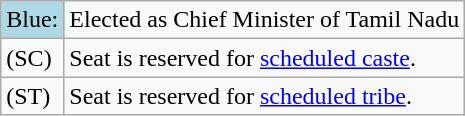<table class="wikitable">
<tr>
<td style="background:#add8e6;">Blue:</td>
<td>Elected as Chief Minister of Tamil Nadu</td>
</tr>
<tr>
<td>(SC)</td>
<td>Seat is reserved for <a href='#'>scheduled caste</a>.</td>
</tr>
<tr>
<td>(ST)</td>
<td>Seat is reserved for <a href='#'>scheduled tribe</a>.</td>
</tr>
</table>
